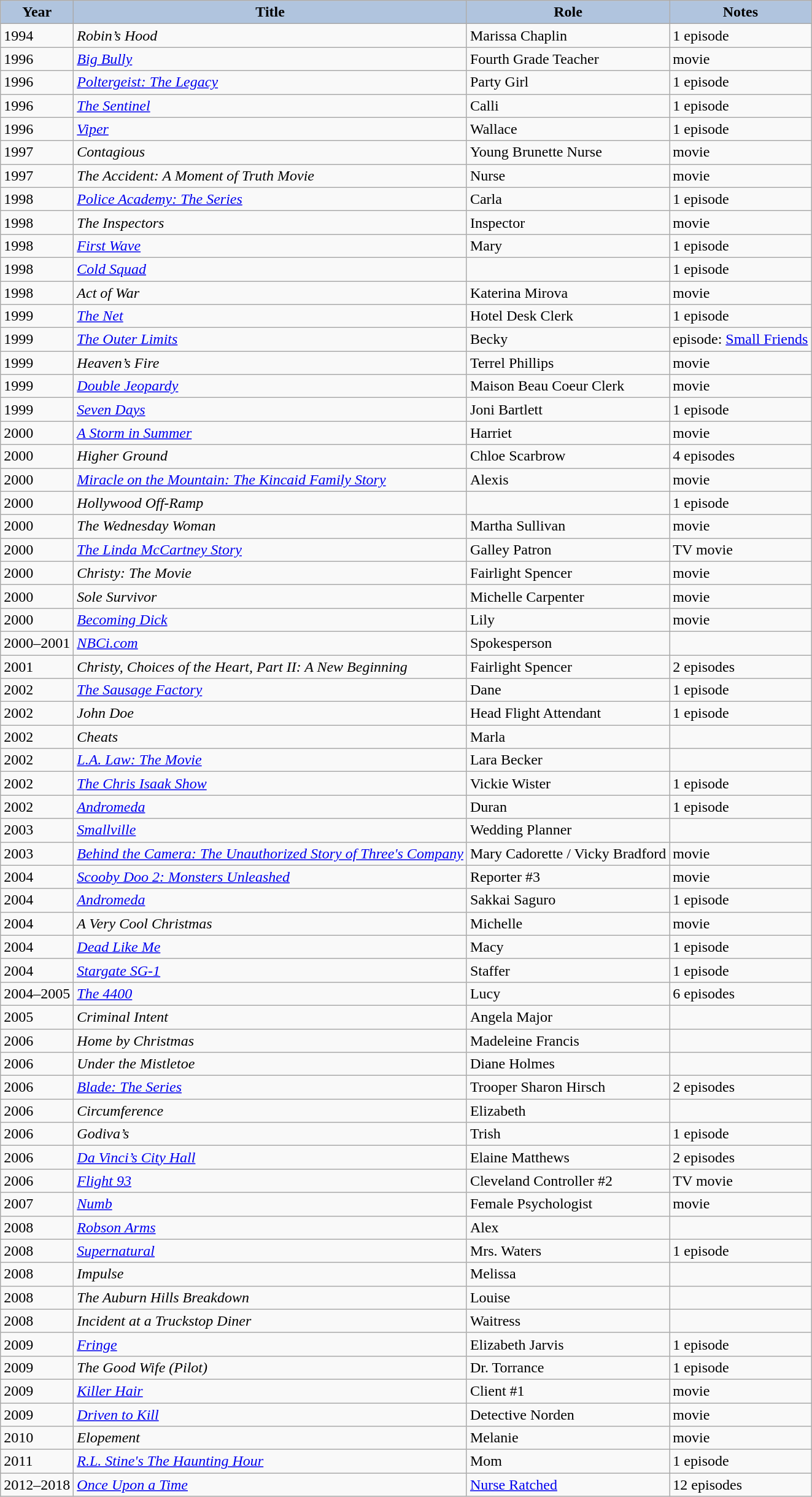<table class="wikitable">
<tr>
<th style="background:#B0C4DE;">Year</th>
<th style="background:#B0C4DE;">Title</th>
<th style="background:#B0C4DE;">Role</th>
<th style="background:#B0C4DE;">Notes</th>
</tr>
<tr>
<td>1994</td>
<td><em>Robin’s Hood </em></td>
<td>Marissa Chaplin</td>
<td>1 episode</td>
</tr>
<tr>
<td>1996</td>
<td><em><a href='#'>Big Bully</a></em></td>
<td>Fourth Grade Teacher</td>
<td>movie</td>
</tr>
<tr>
<td>1996</td>
<td><em> <a href='#'>Poltergeist: The Legacy</a></em></td>
<td>Party Girl</td>
<td>1 episode</td>
</tr>
<tr>
<td>1996</td>
<td><em><a href='#'>The Sentinel</a></em></td>
<td>Calli</td>
<td>1 episode</td>
</tr>
<tr>
<td>1996</td>
<td><em><a href='#'>Viper</a></em></td>
<td>Wallace</td>
<td>1 episode</td>
</tr>
<tr>
<td>1997</td>
<td><em> Contagious </em></td>
<td>Young Brunette Nurse</td>
<td>movie</td>
</tr>
<tr>
<td>1997</td>
<td><em>The Accident: A Moment of Truth Movie </em></td>
<td>Nurse</td>
<td>movie</td>
</tr>
<tr>
<td>1998</td>
<td><em><a href='#'>Police Academy: The Series</a></em></td>
<td>Carla</td>
<td>1 episode</td>
</tr>
<tr>
<td>1998</td>
<td><em> The Inspectors </em></td>
<td>Inspector</td>
<td>movie</td>
</tr>
<tr>
<td>1998</td>
<td><em><a href='#'>First Wave</a> </em></td>
<td>Mary</td>
<td>1 episode</td>
</tr>
<tr>
<td>1998</td>
<td><em><a href='#'>Cold Squad</a> </em></td>
<td></td>
<td>1 episode</td>
</tr>
<tr>
<td>1998</td>
<td><em>Act of War </em></td>
<td>Katerina Mirova</td>
<td>movie</td>
</tr>
<tr>
<td>1999</td>
<td><em><a href='#'>The Net</a> </em></td>
<td>Hotel Desk Clerk</td>
<td>1 episode</td>
</tr>
<tr>
<td>1999</td>
<td><em><a href='#'>The Outer Limits</a> </em></td>
<td>Becky</td>
<td>episode: <a href='#'>Small Friends</a></td>
</tr>
<tr>
<td>1999</td>
<td><em>Heaven’s Fire </em></td>
<td>Terrel Phillips</td>
<td>movie</td>
</tr>
<tr>
<td>1999</td>
<td><em><a href='#'>Double Jeopardy</a> </em></td>
<td>Maison Beau Coeur Clerk</td>
<td>movie</td>
</tr>
<tr>
<td>1999</td>
<td><em><a href='#'>Seven Days</a> </em></td>
<td>Joni Bartlett</td>
<td>1 episode</td>
</tr>
<tr>
<td>2000</td>
<td><em><a href='#'>A Storm in Summer</a></em></td>
<td>Harriet</td>
<td>movie</td>
</tr>
<tr>
<td>2000</td>
<td><em> Higher Ground </em></td>
<td>Chloe Scarbrow</td>
<td>4 episodes</td>
</tr>
<tr>
<td>2000</td>
<td><em> <a href='#'>Miracle on the Mountain: The Kincaid Family Story</a> </em></td>
<td>Alexis</td>
<td>movie</td>
</tr>
<tr>
<td>2000</td>
<td><em> Hollywood Off-Ramp </em></td>
<td></td>
<td>1 episode</td>
</tr>
<tr>
<td>2000</td>
<td><em> The Wednesday Woman </em></td>
<td>Martha Sullivan</td>
<td>movie</td>
</tr>
<tr>
<td>2000</td>
<td><em> <a href='#'>The Linda McCartney Story</a> </em></td>
<td>Galley Patron</td>
<td>TV movie</td>
</tr>
<tr>
<td>2000</td>
<td><em> Christy:  The Movie </em></td>
<td>Fairlight Spencer</td>
<td>movie</td>
</tr>
<tr>
<td>2000</td>
<td><em> Sole Survivor </em></td>
<td>Michelle Carpenter</td>
<td>movie</td>
</tr>
<tr>
<td>2000</td>
<td><em><a href='#'>Becoming Dick</a></em></td>
<td>Lily</td>
<td>movie</td>
</tr>
<tr>
<td>2000–2001</td>
<td><em> <a href='#'>NBCi.com</a></em></td>
<td>Spokesperson</td>
<td></td>
</tr>
<tr>
<td>2001</td>
<td><em> Christy, Choices of the Heart, Part II: A New Beginning </em></td>
<td>Fairlight Spencer</td>
<td>2 episodes</td>
</tr>
<tr>
<td>2002</td>
<td><em> <a href='#'>The Sausage Factory</a> </em></td>
<td>Dane</td>
<td>1 episode</td>
</tr>
<tr>
<td>2002</td>
<td><em> John Doe </em></td>
<td>Head Flight Attendant</td>
<td>1 episode</td>
</tr>
<tr>
<td>2002</td>
<td><em> Cheats </em></td>
<td>Marla</td>
<td></td>
</tr>
<tr>
<td>2002</td>
<td><em> <a href='#'>L.A. Law: The Movie</a> </em></td>
<td>Lara Becker</td>
<td></td>
</tr>
<tr>
<td>2002</td>
<td><em> <a href='#'>The Chris Isaak Show</a> </em></td>
<td>Vickie Wister</td>
<td>1 episode</td>
</tr>
<tr>
<td>2002</td>
<td><em> <a href='#'>Andromeda</a> </em></td>
<td>Duran</td>
<td>1 episode</td>
</tr>
<tr>
<td>2003</td>
<td><em> <a href='#'>Smallville</a>  </em></td>
<td>Wedding Planner</td>
<td></td>
</tr>
<tr>
<td>2003</td>
<td><em> <a href='#'>Behind the Camera: The Unauthorized Story of Three's Company</a>  </em></td>
<td>Mary Cadorette / Vicky Bradford</td>
<td>movie</td>
</tr>
<tr>
<td>2004</td>
<td><em> <a href='#'>Scooby Doo 2: Monsters Unleashed</a> </em></td>
<td>Reporter #3</td>
<td>movie</td>
</tr>
<tr>
<td>2004</td>
<td><em> <a href='#'>Andromeda</a>  </em></td>
<td>Sakkai Saguro</td>
<td>1 episode</td>
</tr>
<tr>
<td>2004</td>
<td><em> A Very Cool Christmas </em></td>
<td>Michelle</td>
<td>movie</td>
</tr>
<tr>
<td>2004</td>
<td><em><a href='#'>Dead Like Me</a> </em></td>
<td>Macy</td>
<td>1 episode</td>
</tr>
<tr>
<td>2004</td>
<td><em><a href='#'>Stargate SG-1</a> </em></td>
<td>Staffer</td>
<td>1 episode</td>
</tr>
<tr>
<td>2004–2005</td>
<td><em><a href='#'>The 4400</a> </em></td>
<td>Lucy</td>
<td>6 episodes</td>
</tr>
<tr>
<td>2005</td>
<td><em> Criminal Intent </em></td>
<td>Angela Major</td>
<td></td>
</tr>
<tr>
<td>2006</td>
<td><em> Home by Christmas </em></td>
<td>Madeleine Francis</td>
<td></td>
</tr>
<tr>
<td>2006</td>
<td><em> Under the Mistletoe </em></td>
<td>Diane Holmes</td>
<td></td>
</tr>
<tr>
<td>2006</td>
<td><em><a href='#'>Blade: The Series</a> </em></td>
<td>Trooper Sharon Hirsch</td>
<td>2 episodes</td>
</tr>
<tr>
<td>2006</td>
<td><em> Circumference </em></td>
<td>Elizabeth</td>
<td></td>
</tr>
<tr>
<td>2006</td>
<td><em> Godiva’s</em></td>
<td>Trish</td>
<td>1 episode</td>
</tr>
<tr>
<td>2006</td>
<td><em><a href='#'>Da Vinci’s City Hall</a> </em></td>
<td>Elaine Matthews</td>
<td>2 episodes</td>
</tr>
<tr>
<td>2006</td>
<td><em><a href='#'>Flight 93</a> </em></td>
<td>Cleveland Controller #2</td>
<td>TV movie</td>
</tr>
<tr>
<td>2007</td>
<td><em><a href='#'>Numb</a> </em></td>
<td>Female Psychologist</td>
<td>movie</td>
</tr>
<tr>
<td>2008</td>
<td><em><a href='#'>Robson Arms</a></em></td>
<td>Alex</td>
<td></td>
</tr>
<tr>
<td>2008</td>
<td><em><a href='#'>Supernatural</a> </em></td>
<td>Mrs. Waters</td>
<td>1 episode</td>
</tr>
<tr>
<td>2008</td>
<td><em>Impulse </em></td>
<td>Melissa</td>
<td></td>
</tr>
<tr>
<td>2008</td>
<td><em> The Auburn Hills Breakdown </em></td>
<td>Louise</td>
<td></td>
</tr>
<tr>
<td>2008</td>
<td><em> Incident at a Truckstop Diner </em></td>
<td>Waitress</td>
<td></td>
</tr>
<tr>
<td>2009</td>
<td><em><a href='#'>Fringe</a> </em></td>
<td>Elizabeth Jarvis</td>
<td>1 episode</td>
</tr>
<tr>
<td>2009</td>
<td><em>The Good Wife (Pilot) </em></td>
<td>Dr. Torrance</td>
<td>1 episode</td>
</tr>
<tr>
<td>2009</td>
<td><em><a href='#'>Killer Hair</a> </em></td>
<td>Client #1</td>
<td>movie</td>
</tr>
<tr>
<td>2009</td>
<td><em><a href='#'>Driven to Kill</a> </em></td>
<td>Detective Norden</td>
<td>movie</td>
</tr>
<tr>
<td>2010</td>
<td><em>Elopement </em></td>
<td>Melanie</td>
<td>movie</td>
</tr>
<tr>
<td>2011</td>
<td><em><a href='#'>R.L. Stine's The Haunting Hour</a></em></td>
<td>Mom</td>
<td>1 episode</td>
</tr>
<tr>
<td>2012–2018</td>
<td><em><a href='#'>Once Upon a Time</a></em></td>
<td><a href='#'>Nurse Ratched</a></td>
<td>12 episodes</td>
</tr>
</table>
